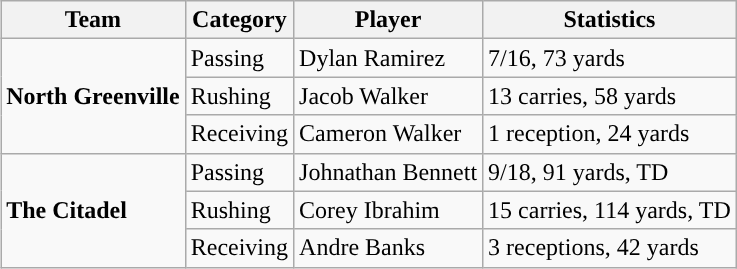<table class="wikitable" style="float: right;">
<tr>
<th>Team</th>
<th>Category</th>
<th>Player</th>
<th>Statistics</th>
</tr>
<tr>
<td rowspan=3><strong>North Greenville</strong></td>
<td>Passing</td>
<td>Dylan Ramirez</td>
<td>7/16, 73 yards</td>
</tr>
<tr>
<td>Rushing</td>
<td>Jacob Walker</td>
<td>13 carries, 58 yards</td>
</tr>
<tr>
<td>Receiving</td>
<td>Cameron Walker</td>
<td>1 reception, 24 yards</td>
</tr>
<tr>
<td rowspan=3><strong>The Citadel</strong></td>
<td>Passing</td>
<td>Johnathan Bennett</td>
<td>9/18, 91 yards, TD</td>
</tr>
<tr>
<td>Rushing</td>
<td>Corey Ibrahim</td>
<td>15 carries, 114 yards, TD</td>
</tr>
<tr>
<td>Receiving</td>
<td>Andre Banks</td>
<td>3 receptions, 42 yards</td>
</tr>
</table>
